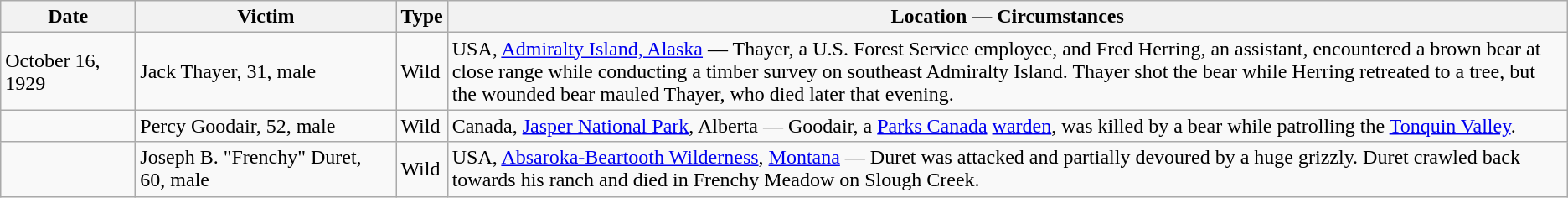<table class="wikitable sortable">
<tr>
<th style="width:100px;">Date</th>
<th style="width:200px;" class="unsortable">Victim</th>
<th class="unsortable">Type</th>
<th class=unsortable>Location — Circumstances</th>
</tr>
<tr>
<td>October 16, 1929</td>
<td>Jack Thayer, 31, male</td>
<td>Wild</td>
<td>USA, <a href='#'>Admiralty Island, Alaska</a> — Thayer, a U.S. Forest Service employee, and Fred Herring, an assistant, encountered a brown bear at close range while conducting a timber survey on southeast Admiralty Island. Thayer shot the bear while Herring retreated to a tree, but the wounded bear mauled Thayer, who died later that evening.</td>
</tr>
<tr>
<td></td>
<td>Percy Goodair, 52, male</td>
<td>Wild</td>
<td>Canada, <a href='#'>Jasper National Park</a>, Alberta — Goodair, a <a href='#'>Parks Canada</a> <a href='#'>warden</a>, was killed by a bear while patrolling the <a href='#'>Tonquin Valley</a>.</td>
</tr>
<tr>
<td></td>
<td>Joseph B. "Frenchy" Duret, 60, male</td>
<td>Wild</td>
<td>USA, <a href='#'>Absaroka-Beartooth Wilderness</a>, <a href='#'>Montana</a> — Duret was attacked and partially devoured by a huge grizzly. Duret crawled  back towards his ranch and died in Frenchy Meadow on Slough Creek.</td>
</tr>
</table>
